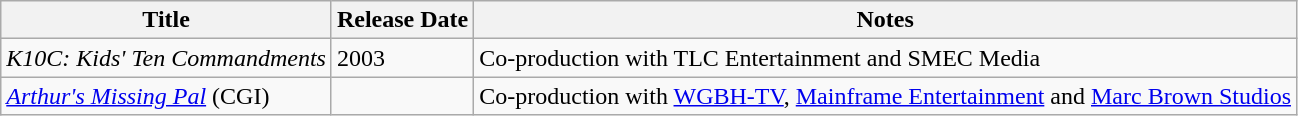<table class="wikitable sortable">
<tr>
<th>Title</th>
<th>Release Date</th>
<th>Notes</th>
</tr>
<tr>
<td><em>K10C: Kids' Ten Commandments</em></td>
<td>2003</td>
<td>Co-production with TLC Entertainment and SMEC Media</td>
</tr>
<tr>
<td><em><a href='#'>Arthur's Missing Pal</a></em> (CGI)</td>
<td></td>
<td>Co-production with <a href='#'>WGBH-TV</a>, <a href='#'>Mainframe Entertainment</a> and <a href='#'>Marc Brown Studios</a></td>
</tr>
</table>
